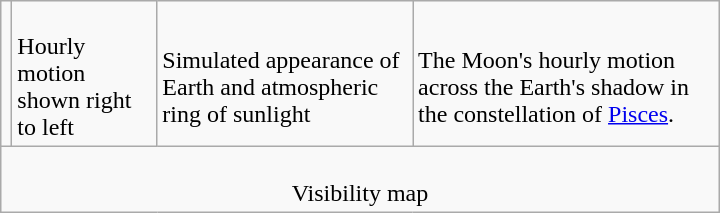<table class=wikitable width=480>
<tr>
<td></td>
<td><br>Hourly motion shown right to left</td>
<td><br>Simulated appearance of Earth and atmospheric ring of sunlight</td>
<td><br>The Moon's hourly motion across the Earth's shadow in the constellation of <a href='#'>Pisces</a>.</td>
</tr>
<tr align=center>
<td colspan=4><br>Visibility map</td>
</tr>
</table>
